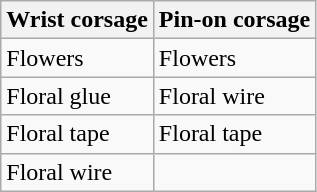<table class="wikitable">
<tr>
<th>Wrist corsage</th>
<th>Pin-on corsage</th>
</tr>
<tr>
<td>Flowers</td>
<td>Flowers</td>
</tr>
<tr>
<td>Floral glue</td>
<td>Floral wire</td>
</tr>
<tr>
<td>Floral tape</td>
<td>Floral tape</td>
</tr>
<tr>
<td>Floral wire</td>
<td></td>
</tr>
</table>
